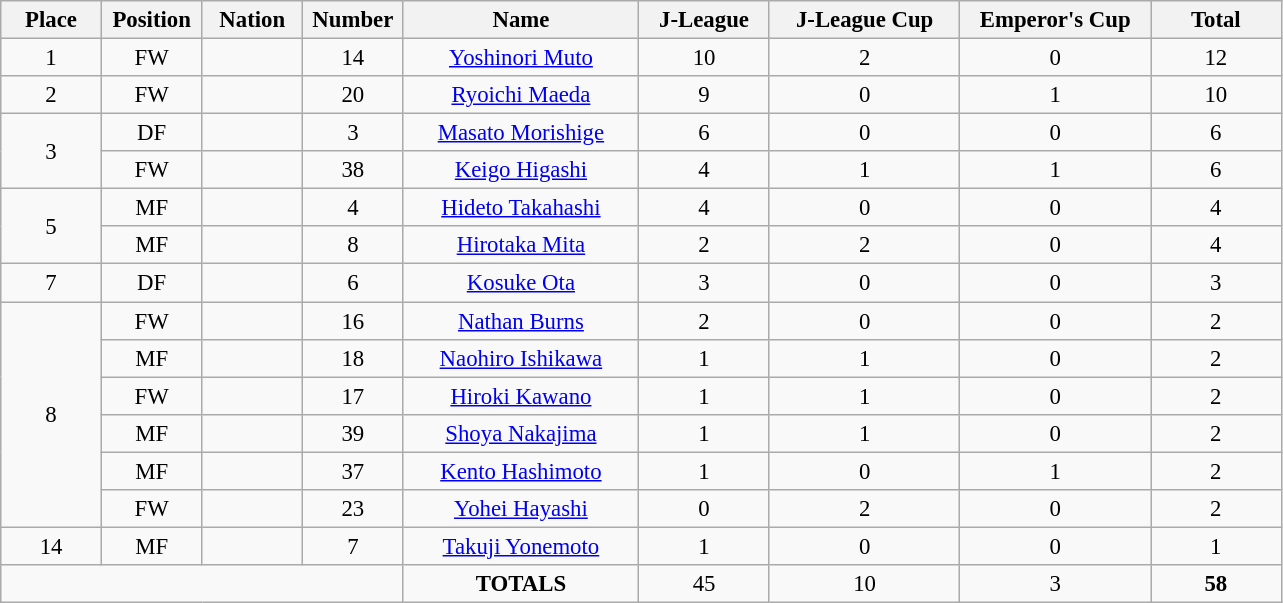<table class="wikitable" style="font-size: 95%; text-align: center;">
<tr>
<th width=60>Place</th>
<th width=60>Position</th>
<th width=60>Nation</th>
<th width=60>Number</th>
<th width=150>Name</th>
<th width=80>J-League</th>
<th width=120>J-League Cup</th>
<th width=120>Emperor's Cup</th>
<th width=80><strong>Total</strong></th>
</tr>
<tr>
<td>1</td>
<td>FW</td>
<td></td>
<td>14</td>
<td><a href='#'>Yoshinori Muto</a></td>
<td>10</td>
<td>2</td>
<td>0</td>
<td>12</td>
</tr>
<tr>
<td>2</td>
<td>FW</td>
<td></td>
<td>20</td>
<td><a href='#'>Ryoichi Maeda</a></td>
<td>9</td>
<td>0</td>
<td>1</td>
<td>10</td>
</tr>
<tr>
<td rowspan="2">3</td>
<td>DF</td>
<td></td>
<td>3</td>
<td><a href='#'>Masato Morishige</a></td>
<td>6</td>
<td>0</td>
<td>0</td>
<td>6</td>
</tr>
<tr>
<td>FW</td>
<td></td>
<td>38</td>
<td><a href='#'>Keigo Higashi</a></td>
<td>4</td>
<td>1</td>
<td>1</td>
<td>6</td>
</tr>
<tr>
<td rowspan="2">5</td>
<td>MF</td>
<td></td>
<td>4</td>
<td><a href='#'>Hideto Takahashi</a></td>
<td>4</td>
<td>0</td>
<td>0</td>
<td>4</td>
</tr>
<tr>
<td>MF</td>
<td></td>
<td>8</td>
<td><a href='#'>Hirotaka Mita</a></td>
<td>2</td>
<td>2</td>
<td>0</td>
<td>4</td>
</tr>
<tr>
<td>7</td>
<td>DF</td>
<td></td>
<td>6</td>
<td><a href='#'>Kosuke Ota</a></td>
<td>3</td>
<td>0</td>
<td>0</td>
<td>3</td>
</tr>
<tr>
<td rowspan="6">8</td>
<td>FW</td>
<td></td>
<td>16</td>
<td><a href='#'>Nathan Burns</a></td>
<td>2</td>
<td>0</td>
<td>0</td>
<td>2</td>
</tr>
<tr>
<td>MF</td>
<td></td>
<td>18</td>
<td><a href='#'>Naohiro Ishikawa</a></td>
<td>1</td>
<td>1</td>
<td>0</td>
<td>2</td>
</tr>
<tr>
<td>FW</td>
<td></td>
<td>17</td>
<td><a href='#'>Hiroki Kawano</a></td>
<td>1</td>
<td>1</td>
<td>0</td>
<td>2</td>
</tr>
<tr>
<td>MF</td>
<td></td>
<td>39</td>
<td><a href='#'>Shoya Nakajima</a></td>
<td>1</td>
<td>1</td>
<td>0</td>
<td>2</td>
</tr>
<tr>
<td>MF</td>
<td></td>
<td>37</td>
<td><a href='#'>Kento Hashimoto</a></td>
<td>1</td>
<td>0</td>
<td>1</td>
<td>2</td>
</tr>
<tr>
<td>FW</td>
<td></td>
<td>23</td>
<td><a href='#'>Yohei Hayashi</a></td>
<td>0</td>
<td>2</td>
<td>0</td>
<td>2</td>
</tr>
<tr>
<td>14</td>
<td>MF</td>
<td></td>
<td>7</td>
<td><a href='#'>Takuji Yonemoto</a></td>
<td>1</td>
<td>0</td>
<td>0</td>
<td>1</td>
</tr>
<tr>
<td colspan="4"></td>
<td><strong>TOTALS</strong></td>
<td>45</td>
<td>10</td>
<td>3</td>
<td><strong>58</strong></td>
</tr>
</table>
